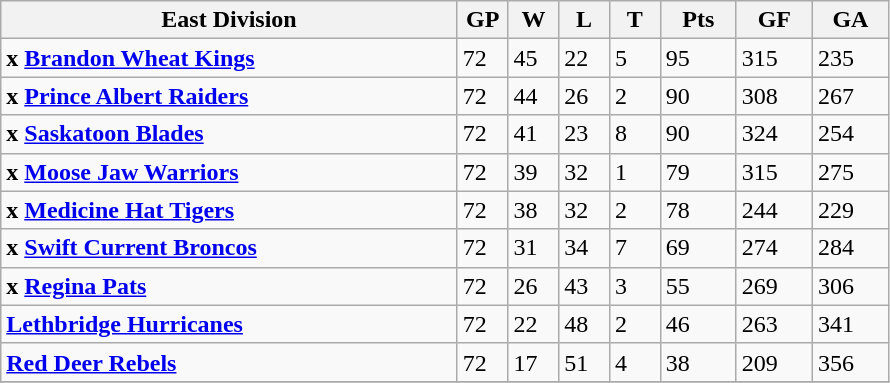<table class="wikitable">
<tr>
<th width="45%">East Division</th>
<th width="5%">GP</th>
<th width="5%">W</th>
<th width="5%">L</th>
<th width="5%">T</th>
<th width="7.5%">Pts</th>
<th width="7.5%">GF</th>
<th width="7.5%">GA</th>
</tr>
<tr>
<td><strong>x <a href='#'>Brandon Wheat Kings</a></strong></td>
<td>72</td>
<td>45</td>
<td>22</td>
<td>5</td>
<td>95</td>
<td>315</td>
<td>235</td>
</tr>
<tr>
<td><strong>x <a href='#'>Prince Albert Raiders</a></strong></td>
<td>72</td>
<td>44</td>
<td>26</td>
<td>2</td>
<td>90</td>
<td>308</td>
<td>267</td>
</tr>
<tr>
<td><strong>x <a href='#'>Saskatoon Blades</a></strong></td>
<td>72</td>
<td>41</td>
<td>23</td>
<td>8</td>
<td>90</td>
<td>324</td>
<td>254</td>
</tr>
<tr>
<td><strong>x <a href='#'>Moose Jaw Warriors</a></strong></td>
<td>72</td>
<td>39</td>
<td>32</td>
<td>1</td>
<td>79</td>
<td>315</td>
<td>275</td>
</tr>
<tr>
<td><strong>x <a href='#'>Medicine Hat Tigers</a></strong></td>
<td>72</td>
<td>38</td>
<td>32</td>
<td>2</td>
<td>78</td>
<td>244</td>
<td>229</td>
</tr>
<tr>
<td><strong>x <a href='#'>Swift Current Broncos</a></strong></td>
<td>72</td>
<td>31</td>
<td>34</td>
<td>7</td>
<td>69</td>
<td>274</td>
<td>284</td>
</tr>
<tr>
<td><strong>x <a href='#'>Regina Pats</a></strong></td>
<td>72</td>
<td>26</td>
<td>43</td>
<td>3</td>
<td>55</td>
<td>269</td>
<td>306</td>
</tr>
<tr>
<td><strong><a href='#'>Lethbridge Hurricanes</a></strong></td>
<td>72</td>
<td>22</td>
<td>48</td>
<td>2</td>
<td>46</td>
<td>263</td>
<td>341</td>
</tr>
<tr>
<td><strong><a href='#'>Red Deer Rebels</a></strong></td>
<td>72</td>
<td>17</td>
<td>51</td>
<td>4</td>
<td>38</td>
<td>209</td>
<td>356</td>
</tr>
<tr>
</tr>
</table>
